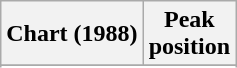<table class="wikitable plainrowheaders sortable" style="text-align:center;">
<tr>
<th scope="col">Chart (1988)</th>
<th scope="col">Peak<br>position</th>
</tr>
<tr>
</tr>
<tr>
</tr>
</table>
